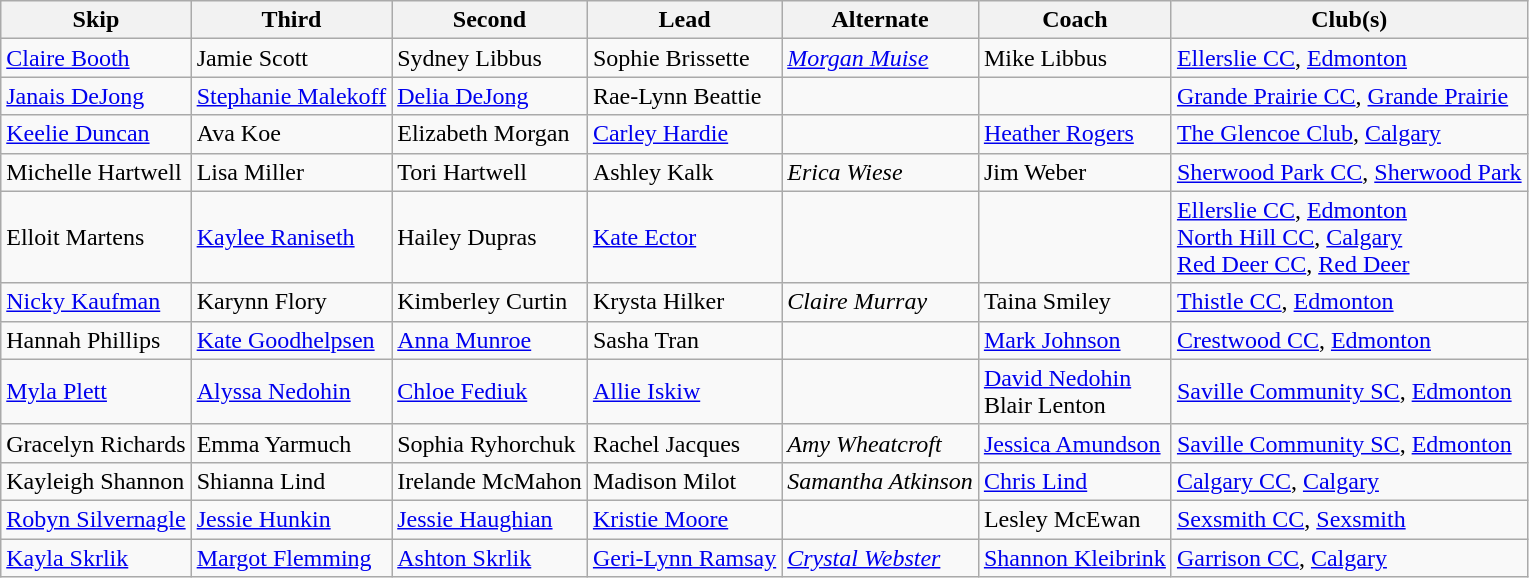<table class="wikitable">
<tr>
<th scope="col">Skip</th>
<th scope="col">Third</th>
<th scope="col">Second</th>
<th scope="col">Lead</th>
<th scope="col">Alternate</th>
<th scope="col">Coach</th>
<th scope="col">Club(s)</th>
</tr>
<tr>
<td><a href='#'>Claire Booth</a></td>
<td>Jamie Scott</td>
<td>Sydney Libbus</td>
<td>Sophie Brissette</td>
<td><em><a href='#'>Morgan Muise</a></em></td>
<td>Mike Libbus</td>
<td><a href='#'>Ellerslie CC</a>, <a href='#'>Edmonton</a></td>
</tr>
<tr>
<td><a href='#'>Janais DeJong</a></td>
<td><a href='#'>Stephanie Malekoff</a></td>
<td><a href='#'>Delia DeJong</a></td>
<td>Rae-Lynn Beattie</td>
<td></td>
<td></td>
<td><a href='#'>Grande Prairie CC</a>, <a href='#'>Grande Prairie</a></td>
</tr>
<tr>
<td><a href='#'>Keelie Duncan</a></td>
<td>Ava Koe</td>
<td>Elizabeth Morgan</td>
<td><a href='#'>Carley Hardie</a></td>
<td></td>
<td><a href='#'>Heather Rogers</a></td>
<td><a href='#'>The Glencoe Club</a>, <a href='#'>Calgary</a></td>
</tr>
<tr>
<td>Michelle Hartwell</td>
<td>Lisa Miller</td>
<td>Tori Hartwell</td>
<td>Ashley Kalk</td>
<td><em>Erica Wiese</em></td>
<td>Jim Weber</td>
<td><a href='#'>Sherwood Park CC</a>, <a href='#'>Sherwood Park</a></td>
</tr>
<tr>
<td>Elloit Martens</td>
<td><a href='#'>Kaylee Raniseth</a></td>
<td>Hailey Dupras</td>
<td><a href='#'>Kate Ector</a></td>
<td></td>
<td></td>
<td><a href='#'>Ellerslie CC</a>, <a href='#'>Edmonton</a> <br> <a href='#'>North Hill CC</a>, <a href='#'>Calgary</a> <br> <a href='#'>Red Deer CC</a>, <a href='#'>Red Deer</a></td>
</tr>
<tr>
<td><a href='#'>Nicky Kaufman</a></td>
<td>Karynn Flory</td>
<td>Kimberley Curtin</td>
<td>Krysta Hilker</td>
<td><em>Claire Murray</em></td>
<td>Taina Smiley</td>
<td><a href='#'>Thistle CC</a>, <a href='#'>Edmonton</a></td>
</tr>
<tr>
<td>Hannah Phillips</td>
<td><a href='#'>Kate Goodhelpsen</a></td>
<td><a href='#'>Anna Munroe</a></td>
<td>Sasha Tran</td>
<td></td>
<td><a href='#'>Mark Johnson</a></td>
<td><a href='#'>Crestwood CC</a>, <a href='#'>Edmonton</a></td>
</tr>
<tr>
<td><a href='#'>Myla Plett</a></td>
<td><a href='#'>Alyssa Nedohin</a></td>
<td><a href='#'>Chloe Fediuk</a></td>
<td><a href='#'>Allie Iskiw</a></td>
<td></td>
<td><a href='#'>David Nedohin</a> <br> Blair Lenton</td>
<td><a href='#'>Saville Community SC</a>, <a href='#'>Edmonton</a></td>
</tr>
<tr>
<td>Gracelyn Richards</td>
<td>Emma Yarmuch</td>
<td>Sophia Ryhorchuk</td>
<td>Rachel Jacques</td>
<td><em>Amy Wheatcroft</em></td>
<td><a href='#'>Jessica Amundson</a></td>
<td><a href='#'>Saville Community SC</a>, <a href='#'>Edmonton</a></td>
</tr>
<tr>
<td>Kayleigh Shannon</td>
<td>Shianna Lind</td>
<td>Irelande McMahon</td>
<td>Madison Milot</td>
<td><em>Samantha Atkinson</em></td>
<td><a href='#'>Chris Lind</a></td>
<td><a href='#'>Calgary CC</a>, <a href='#'>Calgary</a></td>
</tr>
<tr>
<td><a href='#'>Robyn Silvernagle</a></td>
<td><a href='#'>Jessie Hunkin</a></td>
<td><a href='#'>Jessie Haughian</a></td>
<td><a href='#'>Kristie Moore</a></td>
<td></td>
<td>Lesley McEwan</td>
<td><a href='#'>Sexsmith CC</a>, <a href='#'>Sexsmith</a></td>
</tr>
<tr>
<td><a href='#'>Kayla Skrlik</a></td>
<td><a href='#'>Margot Flemming</a></td>
<td><a href='#'>Ashton Skrlik</a></td>
<td><a href='#'>Geri-Lynn Ramsay</a></td>
<td><em><a href='#'>Crystal Webster</a></em></td>
<td><a href='#'>Shannon Kleibrink</a></td>
<td><a href='#'>Garrison CC</a>, <a href='#'>Calgary</a></td>
</tr>
</table>
